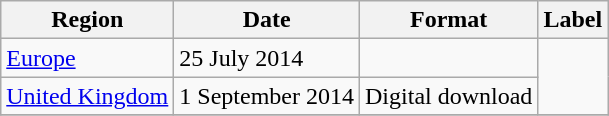<table class=wikitable>
<tr>
<th>Region</th>
<th>Date</th>
<th>Format</th>
<th>Label</th>
</tr>
<tr>
<td><a href='#'>Europe</a></td>
<td>25 July 2014</td>
<td></td>
<td rowspan="2"></td>
</tr>
<tr>
<td><a href='#'>United Kingdom</a></td>
<td>1 September 2014</td>
<td>Digital download</td>
</tr>
<tr>
</tr>
</table>
